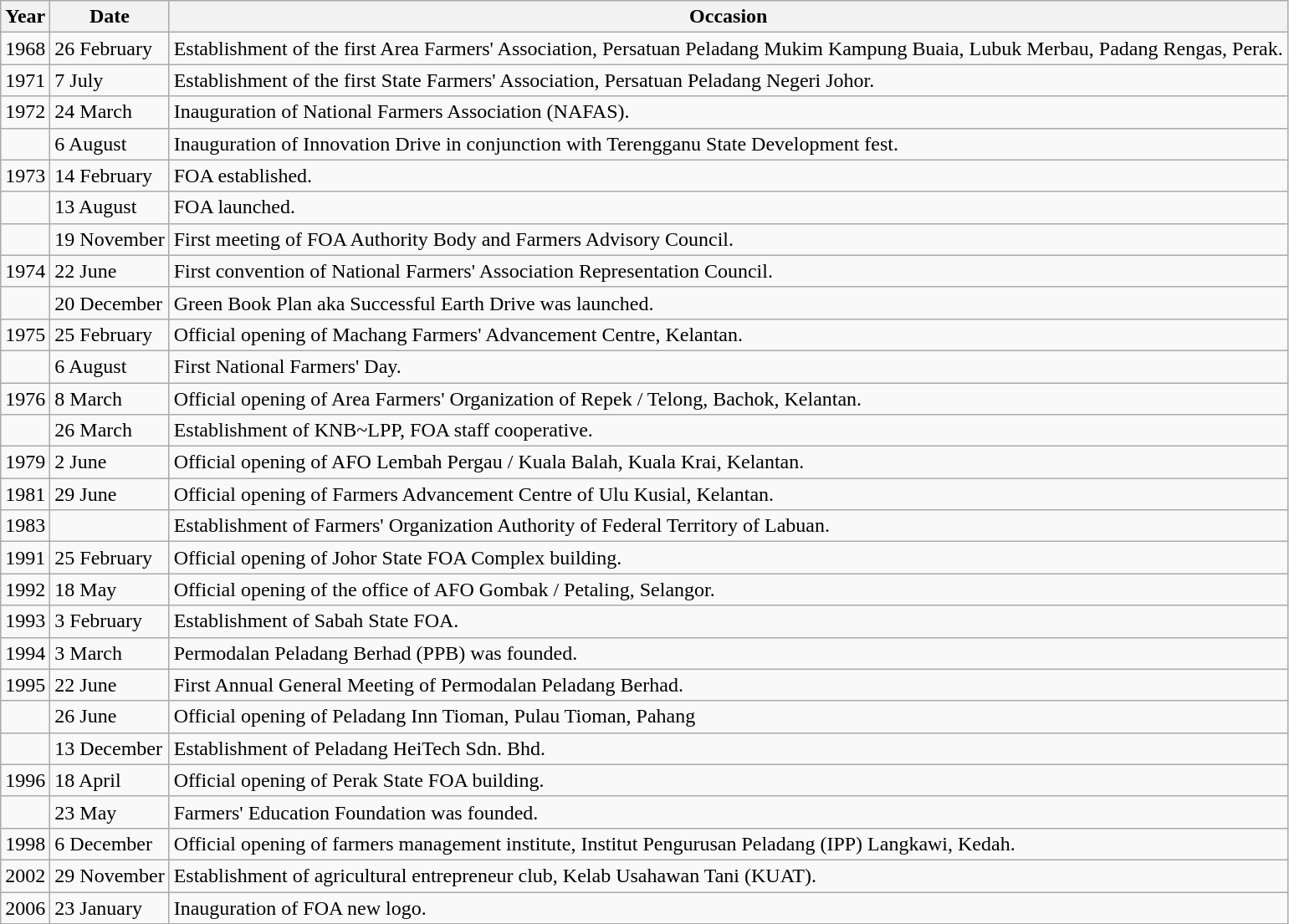<table class="wikitable ">
<tr>
<th>Year</th>
<th>Date</th>
<th>Occasion</th>
</tr>
<tr>
<td>1968</td>
<td>26 February</td>
<td>Establishment of the first Area Farmers' Association, Persatuan Peladang Mukim Kampung Buaia, Lubuk Merbau, Padang Rengas, Perak.</td>
</tr>
<tr>
<td>1971</td>
<td>7 July</td>
<td>Establishment of the first State Farmers' Association, Persatuan Peladang Negeri Johor.</td>
</tr>
<tr>
<td>1972</td>
<td>24 March</td>
<td>Inauguration of National Farmers Association (NAFAS).</td>
</tr>
<tr>
<td></td>
<td>6 August</td>
<td>Inauguration of Innovation Drive in conjunction with Terengganu State Development fest.</td>
</tr>
<tr>
<td>1973</td>
<td>14 February</td>
<td>FOA established.</td>
</tr>
<tr>
<td></td>
<td>13 August</td>
<td>FOA launched.</td>
</tr>
<tr>
<td></td>
<td>19 November</td>
<td>First meeting of FOA Authority Body and Farmers Advisory Council.</td>
</tr>
<tr>
<td>1974</td>
<td>22 June</td>
<td>First convention of National Farmers' Association Representation Council.</td>
</tr>
<tr>
<td></td>
<td>20 December</td>
<td>Green Book Plan aka Successful Earth Drive was launched.</td>
</tr>
<tr>
<td>1975</td>
<td>25 February</td>
<td>Official opening of Machang Farmers' Advancement Centre, Kelantan.</td>
</tr>
<tr>
<td></td>
<td>6 August</td>
<td>First National Farmers' Day.</td>
</tr>
<tr>
<td>1976</td>
<td>8 March</td>
<td>Official opening of Area Farmers' Organization of Repek / Telong, Bachok, Kelantan.</td>
</tr>
<tr>
<td></td>
<td>26 March</td>
<td>Establishment of KNB~LPP, FOA staff cooperative.</td>
</tr>
<tr>
<td>1979</td>
<td>2 June</td>
<td>Official opening of AFO Lembah Pergau / Kuala Balah, Kuala Krai, Kelantan.</td>
</tr>
<tr>
<td>1981</td>
<td>29 June</td>
<td>Official opening of Farmers Advancement Centre of Ulu Kusial, Kelantan.</td>
</tr>
<tr>
<td>1983</td>
<td></td>
<td>Establishment of Farmers' Organization Authority of Federal Territory of Labuan.</td>
</tr>
<tr>
<td>1991</td>
<td>25 February</td>
<td>Official opening of Johor State FOA Complex building.</td>
</tr>
<tr>
<td>1992</td>
<td>18 May</td>
<td>Official opening of the office of AFO Gombak / Petaling, Selangor.</td>
</tr>
<tr>
<td>1993</td>
<td>3 February</td>
<td>Establishment of Sabah State FOA.</td>
</tr>
<tr>
<td>1994</td>
<td>3 March</td>
<td>Permodalan Peladang Berhad (PPB) was founded.</td>
</tr>
<tr>
<td>1995</td>
<td>22 June</td>
<td>First Annual General Meeting of Permodalan Peladang Berhad.</td>
</tr>
<tr>
<td></td>
<td>26 June</td>
<td>Official opening of Peladang Inn Tioman, Pulau Tioman, Pahang</td>
</tr>
<tr>
<td></td>
<td>13 December</td>
<td>Establishment of Peladang HeiTech Sdn. Bhd.</td>
</tr>
<tr>
<td>1996</td>
<td>18 April</td>
<td>Official opening of Perak State FOA building.</td>
</tr>
<tr>
<td></td>
<td>23 May</td>
<td>Farmers' Education Foundation was founded.</td>
</tr>
<tr>
<td>1998</td>
<td>6 December</td>
<td>Official opening of farmers management institute, Institut Pengurusan Peladang (IPP) Langkawi, Kedah.</td>
</tr>
<tr>
<td>2002</td>
<td>29 November</td>
<td>Establishment of agricultural entrepreneur club, Kelab Usahawan Tani (KUAT).</td>
</tr>
<tr>
<td>2006</td>
<td>23 January</td>
<td>Inauguration of FOA new logo.</td>
</tr>
</table>
